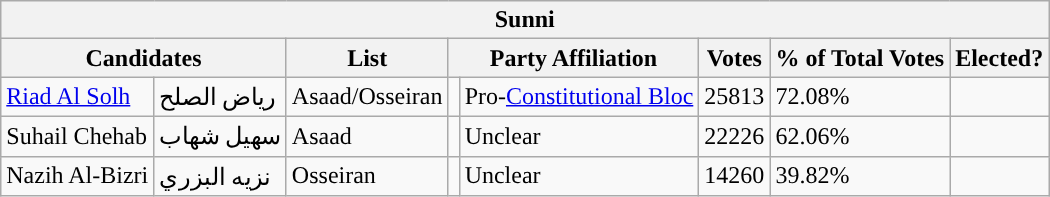<table class="wikitable sortable">
<tr>
<th colspan="8">Sunni</th>
</tr>
<tr>
<th colspan="2">Candidates</th>
<th>List</th>
<th colspan="2">Party Affiliation</th>
<th>Votes</th>
<th>% of Total Votes</th>
<th>Elected?</th>
</tr>
<tr>
<td><a href='#'>Riad Al Solh</a></td>
<td>رياض الصلح</td>
<td>Asaad/Osseiran</td>
<td style="background: "></td>
<td>Pro-<a href='#'>Constitutional Bloc</a></td>
<td>25813</td>
<td>72.08%</td>
<td></td>
</tr>
<tr>
<td>Suhail Chehab</td>
<td>سهيل شهاب</td>
<td>Asaad</td>
<td style="background: "></td>
<td>Unclear</td>
<td>22226</td>
<td>62.06%</td>
<td></td>
</tr>
<tr>
<td>Nazih Al-Bizri</td>
<td>نزيه البزري</td>
<td>Osseiran</td>
<td style="background: "></td>
<td>Unclear</td>
<td>14260</td>
<td>39.82%</td>
<td></td>
</tr>
</table>
